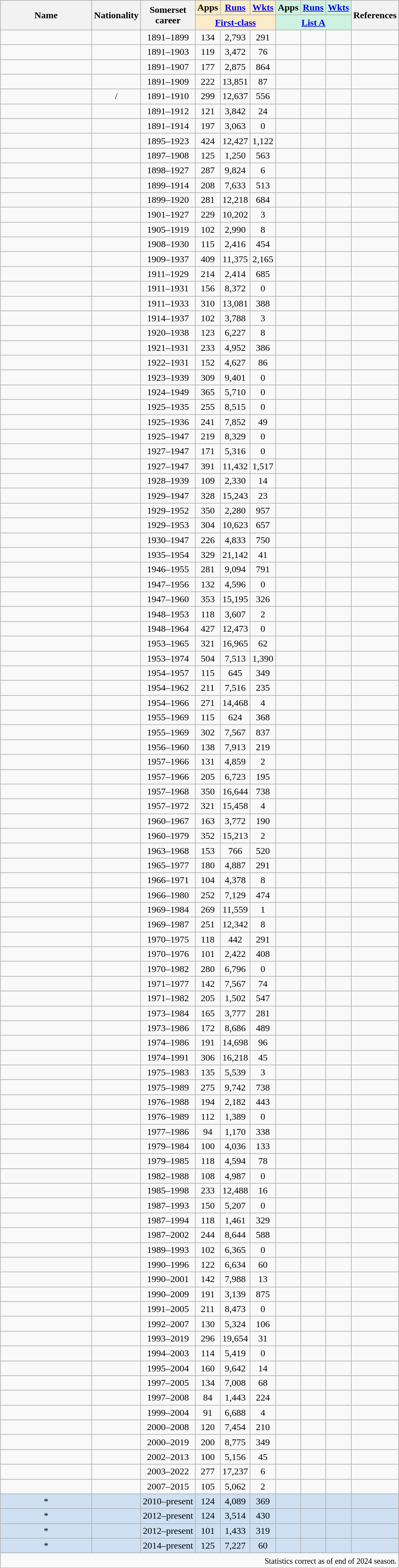<table class="wikitable sortable" style="text-align: center;">
<tr>
<th style="width:150px" rowspan="2">Name</th>
<th rowspan="2">Nationality</th>
<th rowspan="2">Somerset<br>career</th>
<th style="background:#faecc8">Apps</th>
<th style="background:#faecc8"><a href='#'>Runs</a></th>
<th style="background:#faecc8"><a href='#'>Wkts</a></th>
<th style="background:#cef2e0">Apps</th>
<th style="background:#cef2e0"><a href='#'>Runs</a></th>
<th style="background:#cef2e0"><a href='#'>Wkts</a></th>
<th class="unsortable" rowspan="2">References</th>
</tr>
<tr class="unsortable">
<th colspan="3" style="background:#faecc8"><a href='#'>First-class</a></th>
<th colspan="3" style="background:#cef2e0"><a href='#'>List A</a></th>
</tr>
<tr>
<td></td>
<td></td>
<td>1891–1899</td>
<td>134</td>
<td>2,793</td>
<td>291</td>
<td></td>
<td></td>
<td></td>
<td></td>
</tr>
<tr>
<td></td>
<td></td>
<td>1891–1903</td>
<td>119</td>
<td>3,472</td>
<td>76</td>
<td></td>
<td></td>
<td></td>
<td></td>
</tr>
<tr>
<td><strong></strong></td>
<td></td>
<td>1891–1907</td>
<td>177</td>
<td>2,875</td>
<td>864</td>
<td></td>
<td></td>
<td></td>
<td></td>
</tr>
<tr>
<td><strong></strong></td>
<td></td>
<td>1891–1909</td>
<td>222</td>
<td>13,851</td>
<td>87</td>
<td></td>
<td></td>
<td></td>
<td></td>
</tr>
<tr>
<td><strong></strong></td>
<td>/</td>
<td>1891–1910</td>
<td>299</td>
<td>12,637</td>
<td>556</td>
<td></td>
<td></td>
<td></td>
<td></td>
</tr>
<tr>
<td></td>
<td></td>
<td>1891–1912</td>
<td>121</td>
<td>3,842</td>
<td>24</td>
<td></td>
<td></td>
<td></td>
<td></td>
</tr>
<tr>
<td></td>
<td></td>
<td>1891–1914</td>
<td>197</td>
<td>3,063</td>
<td>0</td>
<td></td>
<td></td>
<td></td>
<td></td>
</tr>
<tr>
<td></td>
<td></td>
<td>1895–1923</td>
<td>424</td>
<td>12,427</td>
<td>1,122</td>
<td></td>
<td></td>
<td></td>
<td></td>
</tr>
<tr>
<td></td>
<td></td>
<td>1897–1908</td>
<td>125</td>
<td>1,250</td>
<td>563</td>
<td></td>
<td></td>
<td></td>
<td></td>
</tr>
<tr>
<td></td>
<td></td>
<td>1898–1927</td>
<td>287</td>
<td>9,824</td>
<td>6</td>
<td></td>
<td></td>
<td></td>
<td></td>
</tr>
<tr>
<td></td>
<td></td>
<td>1899–1914</td>
<td>208</td>
<td>7,633</td>
<td>513</td>
<td></td>
<td></td>
<td></td>
<td></td>
</tr>
<tr>
<td><strong></strong></td>
<td></td>
<td>1899–1920</td>
<td>281</td>
<td>12,218</td>
<td>684</td>
<td></td>
<td></td>
<td></td>
<td></td>
</tr>
<tr>
<td></td>
<td></td>
<td>1901–1927</td>
<td>229</td>
<td>10,202</td>
<td>3</td>
<td></td>
<td></td>
<td></td>
<td></td>
</tr>
<tr>
<td></td>
<td></td>
<td>1905–1919</td>
<td>102</td>
<td>2,990</td>
<td>8</td>
<td></td>
<td></td>
<td></td>
<td></td>
</tr>
<tr>
<td></td>
<td></td>
<td>1908–1930</td>
<td>115</td>
<td>2,416</td>
<td>454</td>
<td></td>
<td></td>
<td></td>
<td></td>
</tr>
<tr>
<td><strong></strong></td>
<td></td>
<td>1909–1937</td>
<td>409</td>
<td>11,375</td>
<td>2,165</td>
<td></td>
<td></td>
<td></td>
<td></td>
</tr>
<tr>
<td></td>
<td></td>
<td>1911–1929</td>
<td>214</td>
<td>2,414</td>
<td>685</td>
<td></td>
<td></td>
<td></td>
<td></td>
</tr>
<tr>
<td><strong></strong></td>
<td></td>
<td>1911–1931</td>
<td>156</td>
<td>8,372</td>
<td>0</td>
<td></td>
<td></td>
<td></td>
<td></td>
</tr>
<tr>
<td></td>
<td></td>
<td>1911–1933</td>
<td>310</td>
<td>13,081</td>
<td>388</td>
<td></td>
<td></td>
<td></td>
<td></td>
</tr>
<tr>
<td></td>
<td></td>
<td>1914–1937</td>
<td>102</td>
<td>3,788</td>
<td>3</td>
<td></td>
<td></td>
<td></td>
<td></td>
</tr>
<tr>
<td></td>
<td></td>
<td>1920–1938</td>
<td>123</td>
<td>6,227</td>
<td>8</td>
<td></td>
<td></td>
<td></td>
<td></td>
</tr>
<tr>
<td></td>
<td></td>
<td>1921–1931</td>
<td>233</td>
<td>4,952</td>
<td>386</td>
<td></td>
<td></td>
<td></td>
<td></td>
</tr>
<tr>
<td></td>
<td></td>
<td>1922–1931</td>
<td>152</td>
<td>4,627</td>
<td>86</td>
<td></td>
<td></td>
<td></td>
<td></td>
</tr>
<tr>
<td></td>
<td></td>
<td>1923–1939</td>
<td>309</td>
<td>9,401</td>
<td>0</td>
<td></td>
<td></td>
<td></td>
<td></td>
</tr>
<tr>
<td></td>
<td></td>
<td>1924–1949</td>
<td>365</td>
<td>5,710</td>
<td>0</td>
<td></td>
<td></td>
<td></td>
<td></td>
</tr>
<tr>
<td></td>
<td></td>
<td>1925–1935</td>
<td>255</td>
<td>8,515</td>
<td>0</td>
<td></td>
<td></td>
<td></td>
<td></td>
</tr>
<tr>
<td></td>
<td></td>
<td>1925–1936</td>
<td>241</td>
<td>7,852</td>
<td>49</td>
<td></td>
<td></td>
<td></td>
<td></td>
</tr>
<tr>
<td></td>
<td></td>
<td>1925–1947</td>
<td>219</td>
<td>8,329</td>
<td>0</td>
<td></td>
<td></td>
<td></td>
<td></td>
</tr>
<tr>
<td></td>
<td></td>
<td>1927–1947</td>
<td>171</td>
<td>5,316</td>
<td>0</td>
<td></td>
<td></td>
<td></td>
<td></td>
</tr>
<tr>
<td></td>
<td></td>
<td>1927–1947</td>
<td>391</td>
<td>11,432</td>
<td>1,517</td>
<td></td>
<td></td>
<td></td>
<td></td>
</tr>
<tr>
<td></td>
<td></td>
<td>1928–1939</td>
<td>109</td>
<td>2,330</td>
<td>14</td>
<td></td>
<td></td>
<td></td>
<td></td>
</tr>
<tr>
<td></td>
<td></td>
<td>1929–1947</td>
<td>328</td>
<td>15,243</td>
<td>23</td>
<td></td>
<td></td>
<td></td>
<td></td>
</tr>
<tr>
<td></td>
<td></td>
<td>1929–1952</td>
<td>350</td>
<td>2,280</td>
<td>957</td>
<td></td>
<td></td>
<td></td>
<td></td>
</tr>
<tr>
<td></td>
<td></td>
<td>1929–1953</td>
<td>304</td>
<td>10,623</td>
<td>657</td>
<td></td>
<td></td>
<td></td>
<td></td>
</tr>
<tr>
<td></td>
<td></td>
<td>1930–1947</td>
<td>226</td>
<td>4,833</td>
<td>750</td>
<td></td>
<td></td>
<td></td>
<td></td>
</tr>
<tr>
<td><strong></strong></td>
<td></td>
<td>1935–1954</td>
<td>329</td>
<td>21,142</td>
<td>41</td>
<td></td>
<td></td>
<td></td>
<td></td>
</tr>
<tr>
<td></td>
<td></td>
<td>1946–1955</td>
<td>281</td>
<td>9,094</td>
<td>791</td>
<td></td>
<td></td>
<td></td>
<td></td>
</tr>
<tr>
<td></td>
<td></td>
<td>1947–1956</td>
<td>132</td>
<td>4,596</td>
<td>0</td>
<td></td>
<td></td>
<td></td>
<td></td>
</tr>
<tr>
<td><strong></strong></td>
<td></td>
<td>1947–1960</td>
<td>353</td>
<td>15,195</td>
<td>326</td>
<td></td>
<td></td>
<td></td>
<td></td>
</tr>
<tr>
<td></td>
<td></td>
<td>1948–1953</td>
<td>118</td>
<td>3,607</td>
<td>2</td>
<td></td>
<td></td>
<td></td>
<td></td>
</tr>
<tr>
<td></td>
<td></td>
<td>1948–1964</td>
<td>427</td>
<td>12,473</td>
<td>0</td>
<td></td>
<td></td>
<td></td>
<td></td>
</tr>
<tr>
<td></td>
<td></td>
<td>1953–1965</td>
<td>321</td>
<td>16,965</td>
<td>62</td>
<td></td>
<td></td>
<td></td>
<td></td>
</tr>
<tr>
<td></td>
<td></td>
<td>1953–1974</td>
<td>504</td>
<td>7,513</td>
<td>1,390</td>
<td></td>
<td></td>
<td></td>
<td></td>
</tr>
<tr>
<td></td>
<td></td>
<td>1954–1957</td>
<td>115</td>
<td>645</td>
<td>349</td>
<td></td>
<td></td>
<td></td>
<td></td>
</tr>
<tr>
<td></td>
<td></td>
<td>1954–1962</td>
<td>211</td>
<td>7,516</td>
<td>235</td>
<td></td>
<td></td>
<td></td>
<td></td>
</tr>
<tr>
<td></td>
<td></td>
<td>1954–1966</td>
<td>271</td>
<td>14,468</td>
<td>4</td>
<td></td>
<td></td>
<td></td>
<td></td>
</tr>
<tr>
<td></td>
<td></td>
<td>1955–1969</td>
<td>115</td>
<td>624</td>
<td>368</td>
<td></td>
<td></td>
<td></td>
<td></td>
</tr>
<tr>
<td><strong></strong></td>
<td></td>
<td>1955–1969</td>
<td>302</td>
<td>7,567</td>
<td>837</td>
<td></td>
<td></td>
<td></td>
<td></td>
</tr>
<tr>
<td><strong></strong></td>
<td></td>
<td>1956–1960</td>
<td>138</td>
<td>7,913</td>
<td>219</td>
<td></td>
<td></td>
<td></td>
<td></td>
</tr>
<tr>
<td></td>
<td></td>
<td>1957–1966</td>
<td>131</td>
<td>4,859</td>
<td>2</td>
<td></td>
<td></td>
<td></td>
<td></td>
</tr>
<tr>
<td></td>
<td></td>
<td>1957–1966</td>
<td>205</td>
<td>6,723</td>
<td>195</td>
<td></td>
<td></td>
<td></td>
<td></td>
</tr>
<tr>
<td></td>
<td></td>
<td>1957–1968</td>
<td>350</td>
<td>16,644</td>
<td>738</td>
<td></td>
<td></td>
<td></td>
<td></td>
</tr>
<tr>
<td></td>
<td></td>
<td>1957–1972</td>
<td>321</td>
<td>15,458</td>
<td>4</td>
<td></td>
<td></td>
<td></td>
<td></td>
</tr>
<tr>
<td></td>
<td></td>
<td>1960–1967</td>
<td>163</td>
<td>3,772</td>
<td>190</td>
<td></td>
<td></td>
<td></td>
<td></td>
</tr>
<tr>
<td></td>
<td></td>
<td>1960–1979</td>
<td>352</td>
<td>15,213</td>
<td>2</td>
<td></td>
<td></td>
<td></td>
<td></td>
</tr>
<tr>
<td><strong></strong></td>
<td></td>
<td>1963–1968</td>
<td>153</td>
<td>766</td>
<td>520</td>
<td></td>
<td></td>
<td></td>
<td></td>
</tr>
<tr>
<td></td>
<td></td>
<td>1965–1977</td>
<td>180</td>
<td>4,887</td>
<td>291</td>
<td></td>
<td></td>
<td></td>
<td></td>
</tr>
<tr>
<td></td>
<td></td>
<td>1966–1971</td>
<td>104</td>
<td>4,378</td>
<td>8</td>
<td></td>
<td></td>
<td></td>
<td></td>
</tr>
<tr>
<td></td>
<td></td>
<td>1966–1980</td>
<td>252</td>
<td>7,129</td>
<td>474</td>
<td></td>
<td></td>
<td></td>
<td></td>
</tr>
<tr>
<td></td>
<td></td>
<td>1969–1984</td>
<td>269</td>
<td>11,559</td>
<td>1</td>
<td></td>
<td></td>
<td></td>
<td></td>
</tr>
<tr>
<td><strong></strong></td>
<td></td>
<td>1969–1987</td>
<td>251</td>
<td>12,342</td>
<td>8</td>
<td></td>
<td></td>
<td></td>
<td></td>
</tr>
<tr>
<td></td>
<td></td>
<td>1970–1975</td>
<td>118</td>
<td>442</td>
<td>291</td>
<td></td>
<td></td>
<td></td>
<td></td>
</tr>
<tr>
<td><strong></strong></td>
<td></td>
<td>1970–1976</td>
<td>101</td>
<td>2,422</td>
<td>408</td>
<td></td>
<td></td>
<td></td>
<td></td>
</tr>
<tr>
<td></td>
<td></td>
<td>1970–1982</td>
<td>280</td>
<td>6,796</td>
<td>0</td>
<td></td>
<td></td>
<td></td>
<td></td>
</tr>
<tr>
<td><strong></strong></td>
<td></td>
<td>1971–1977</td>
<td>142</td>
<td>7,567</td>
<td>74</td>
<td></td>
<td></td>
<td></td>
<td></td>
</tr>
<tr>
<td></td>
<td></td>
<td>1971–1982</td>
<td>205</td>
<td>1,502</td>
<td>547</td>
<td></td>
<td></td>
<td></td>
<td></td>
</tr>
<tr>
<td></td>
<td></td>
<td>1973–1984</td>
<td>165</td>
<td>3,777</td>
<td>281</td>
<td></td>
<td></td>
<td></td>
<td></td>
</tr>
<tr>
<td><strong></strong></td>
<td></td>
<td>1973–1986</td>
<td>172</td>
<td>8,686</td>
<td>489</td>
<td></td>
<td></td>
<td></td>
<td></td>
</tr>
<tr>
<td><strong></strong></td>
<td></td>
<td>1974–1986</td>
<td>191</td>
<td>14,698</td>
<td>96</td>
<td></td>
<td></td>
<td></td>
<td></td>
</tr>
<tr>
<td></td>
<td></td>
<td>1974–1991</td>
<td>306</td>
<td>16,218</td>
<td>45</td>
<td></td>
<td></td>
<td></td>
<td></td>
</tr>
<tr>
<td></td>
<td></td>
<td>1975–1983</td>
<td>135</td>
<td>5,539</td>
<td>3</td>
<td></td>
<td></td>
<td></td>
<td></td>
</tr>
<tr>
<td><strong></strong></td>
<td></td>
<td>1975–1989</td>
<td>275</td>
<td>9,742</td>
<td>738</td>
<td></td>
<td></td>
<td></td>
<td></td>
</tr>
<tr>
<td></td>
<td></td>
<td>1976–1988</td>
<td>194</td>
<td>2,182</td>
<td>443</td>
<td></td>
<td></td>
<td></td>
<td></td>
</tr>
<tr>
<td></td>
<td></td>
<td>1976–1989</td>
<td>112</td>
<td>1,389</td>
<td>0</td>
<td></td>
<td></td>
<td></td>
<td></td>
</tr>
<tr>
<td><strong></strong></td>
<td></td>
<td>1977–1986</td>
<td>94</td>
<td>1,170</td>
<td>338</td>
<td></td>
<td></td>
<td></td>
<td></td>
</tr>
<tr>
<td></td>
<td></td>
<td>1979–1984</td>
<td>100</td>
<td>4,036</td>
<td>133</td>
<td></td>
<td></td>
<td></td>
<td></td>
</tr>
<tr>
<td></td>
<td></td>
<td>1979–1985</td>
<td>118</td>
<td>4,594</td>
<td>78</td>
<td></td>
<td></td>
<td></td>
<td></td>
</tr>
<tr>
<td></td>
<td></td>
<td>1982–1988</td>
<td>108</td>
<td>4,987</td>
<td>0</td>
<td></td>
<td></td>
<td></td>
<td></td>
</tr>
<tr>
<td></td>
<td></td>
<td>1985–1998</td>
<td>233</td>
<td>12,488</td>
<td>16</td>
<td></td>
<td></td>
<td></td>
<td></td>
</tr>
<tr>
<td></td>
<td></td>
<td>1987–1993</td>
<td>150</td>
<td>5,207</td>
<td>0</td>
<td></td>
<td></td>
<td></td>
<td></td>
</tr>
<tr>
<td><strong></strong></td>
<td></td>
<td>1987–1994</td>
<td>118</td>
<td>1,461</td>
<td>329</td>
<td></td>
<td></td>
<td></td>
<td></td>
</tr>
<tr>
<td></td>
<td></td>
<td>1987–2002</td>
<td>244</td>
<td>8,644</td>
<td>588</td>
<td></td>
<td></td>
<td></td>
<td></td>
</tr>
<tr>
<td><strong></strong></td>
<td></td>
<td>1989–1993</td>
<td>102</td>
<td>6,365</td>
<td>0</td>
<td></td>
<td></td>
<td></td>
<td></td>
</tr>
<tr>
<td></td>
<td></td>
<td>1990–1996</td>
<td>122</td>
<td>6,634</td>
<td>60</td>
<td></td>
<td></td>
<td></td>
<td></td>
</tr>
<tr>
<td><strong></strong></td>
<td></td>
<td>1990–2001</td>
<td>142</td>
<td>7,988</td>
<td>13</td>
<td></td>
<td></td>
<td></td>
<td></td>
</tr>
<tr>
<td><strong></strong></td>
<td></td>
<td>1990–2009</td>
<td>191</td>
<td>3,139</td>
<td>875</td>
<td></td>
<td></td>
<td></td>
<td></td>
</tr>
<tr>
<td></td>
<td></td>
<td>1991–2005</td>
<td>211</td>
<td>8,473</td>
<td>0</td>
<td></td>
<td></td>
<td></td>
<td></td>
</tr>
<tr>
<td></td>
<td></td>
<td>1992–2007</td>
<td>130</td>
<td>5,324</td>
<td>106</td>
<td></td>
<td></td>
<td></td>
<td></td>
</tr>
<tr>
<td><strong></strong></td>
<td></td>
<td>1993–2019</td>
<td>296</td>
<td>19,654</td>
<td>31</td>
<td></td>
<td></td>
<td></td>
<td></td>
</tr>
<tr>
<td></td>
<td></td>
<td>1994–2003</td>
<td>114</td>
<td>5,419</td>
<td>0</td>
<td></td>
<td></td>
<td></td>
<td></td>
</tr>
<tr>
<td></td>
<td></td>
<td>1995–2004</td>
<td>160</td>
<td>9,642</td>
<td>14</td>
<td></td>
<td></td>
<td></td>
<td></td>
</tr>
<tr>
<td></td>
<td></td>
<td>1997–2005</td>
<td>134</td>
<td>7,008</td>
<td>68</td>
<td></td>
<td></td>
<td></td>
<td></td>
</tr>
<tr>
<td></td>
<td></td>
<td>1997–2008</td>
<td>84</td>
<td>1,443</td>
<td>224</td>
<td></td>
<td></td>
<td></td>
<td></td>
</tr>
<tr>
<td></td>
<td></td>
<td>1999–2004</td>
<td>91</td>
<td>6,688</td>
<td>4</td>
<td></td>
<td></td>
<td></td>
<td></td>
</tr>
<tr>
<td><strong></strong></td>
<td></td>
<td>2000–2008</td>
<td>120</td>
<td>7,454</td>
<td>210</td>
<td></td>
<td></td>
<td></td>
<td></td>
</tr>
<tr>
<td></td>
<td></td>
<td>2000–2019</td>
<td>200</td>
<td>8,775</td>
<td>349</td>
<td></td>
<td></td>
<td></td>
<td></td>
</tr>
<tr>
<td></td>
<td></td>
<td>2002–2013</td>
<td>100</td>
<td>5,156</td>
<td>45</td>
<td></td>
<td></td>
<td></td>
<td></td>
</tr>
<tr>
<td></td>
<td></td>
<td>2003–2022</td>
<td>277</td>
<td>17,237</td>
<td>6</td>
<td></td>
<td></td>
<td></td>
<td></td>
</tr>
<tr>
<td><strong></strong></td>
<td></td>
<td>2007–2015</td>
<td>105</td>
<td>5,062</td>
<td>2</td>
<td></td>
<td></td>
<td></td>
<td></td>
</tr>
<tr bgcolor="#cee0f2">
<td><strong></strong>*</td>
<td></td>
<td>2010–present</td>
<td>124</td>
<td>4,089</td>
<td>369</td>
<td></td>
<td></td>
<td></td>
<td></td>
</tr>
<tr bgcolor="#cee0f2">
<td><strong></strong>*</td>
<td></td>
<td>2012–present</td>
<td>124</td>
<td>3,514</td>
<td>430</td>
<td></td>
<td></td>
<td></td>
<td></td>
</tr>
<tr bgcolor="#cee0f2">
<td><strong></strong>*</td>
<td></td>
<td>2012–present</td>
<td>101</td>
<td>1,433</td>
<td>319</td>
<td></td>
<td></td>
<td></td>
<td></td>
</tr>
<tr bgcolor="#cee0f2">
<td>*</td>
<td></td>
<td>2014–present</td>
<td>125</td>
<td>7,227</td>
<td>60</td>
<td></td>
<td></td>
<td></td>
<td></td>
</tr>
<tr align="right" class="unsortable">
<td colspan="10"><small>Statistics correct as of end of 2024 season.</small></td>
</tr>
</table>
